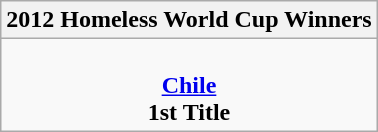<table class="wikitable" style="text-align: center; margin: 0 auto;">
<tr>
<th>2012 Homeless World Cup Winners</th>
</tr>
<tr>
<td><br><strong><a href='#'>Chile</a></strong><br><strong>1st Title</strong> </td>
</tr>
</table>
